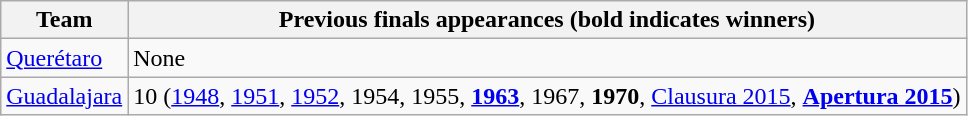<table class="wikitable">
<tr>
<th>Team</th>
<th>Previous finals appearances (bold indicates winners)</th>
</tr>
<tr>
<td><a href='#'>Querétaro</a></td>
<td>None</td>
</tr>
<tr>
<td><a href='#'>Guadalajara</a></td>
<td>10 (<a href='#'>1948</a>, <a href='#'>1951</a>, <a href='#'>1952</a>, 1954, 1955, <strong><a href='#'>1963</a></strong>, 1967, <strong>1970</strong>, <a href='#'>Clausura 2015</a>, <strong><a href='#'>Apertura 2015</a></strong>)</td>
</tr>
</table>
